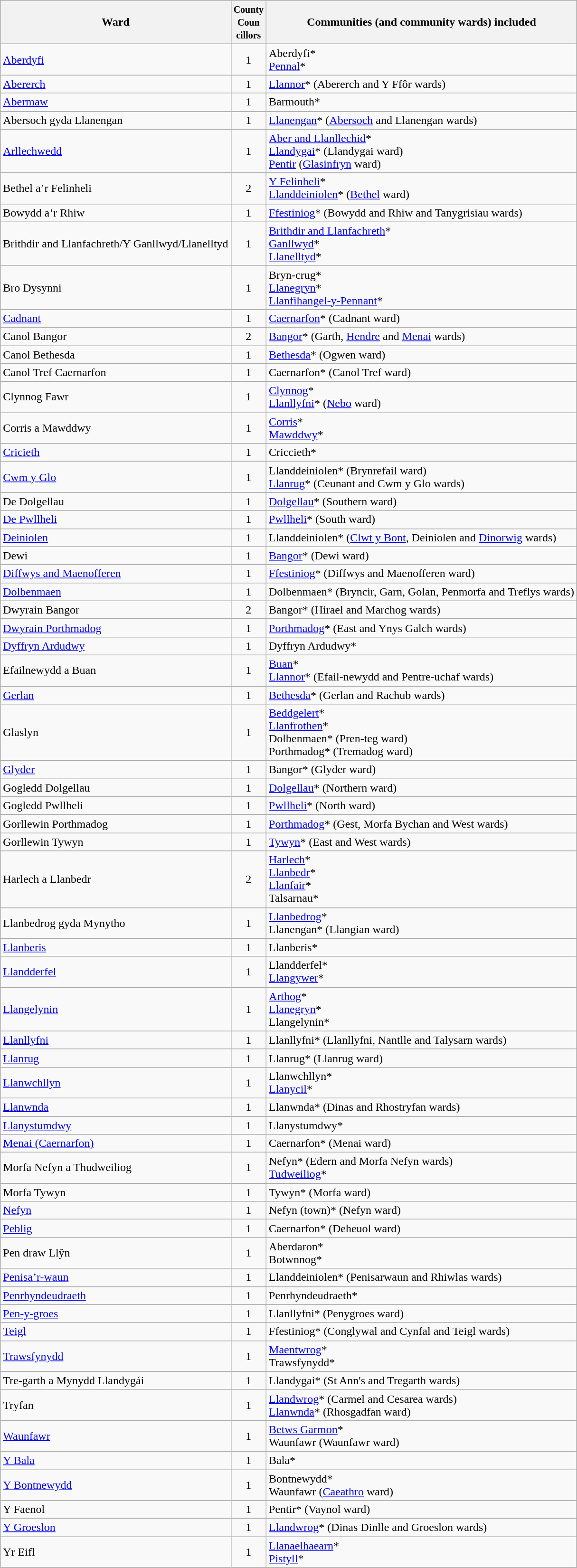<table class="wikitable">
<tr>
<th>Ward</th>
<th><small>County<br>Coun<br>cillors</small></th>
<th>Communities (and community wards) included</th>
</tr>
<tr>
<td><a href='#'>Aberdyfi</a></td>
<td align="center">1</td>
<td>Aberdyfi* <br><a href='#'>Pennal</a>*</td>
</tr>
<tr>
<td><a href='#'>Abererch</a></td>
<td align="center">1</td>
<td><a href='#'>Llannor</a>* (Abererch and Y Ffôr wards)</td>
</tr>
<tr>
<td><a href='#'>Abermaw</a></td>
<td align="center">1</td>
<td>Barmouth*</td>
</tr>
<tr>
<td>Abersoch gyda Llanengan</td>
<td align="center">1</td>
<td><a href='#'>Llanengan</a>* (<a href='#'>Abersoch</a> and Llanengan wards)</td>
</tr>
<tr>
<td><a href='#'>Arllechwedd</a></td>
<td align="center">1</td>
<td><a href='#'>Aber and Llanllechid</a>* <br><a href='#'>Llandygai</a>* (Llandygai ward) <br><a href='#'>Pentir</a> (<a href='#'>Glasinfryn</a> ward)</td>
</tr>
<tr>
<td>Bethel a’r Felinheli</td>
<td align="center">2</td>
<td><a href='#'>Y Felinheli</a>* <br><a href='#'>Llanddeiniolen</a>* (<a href='#'>Bethel</a> ward)</td>
</tr>
<tr>
<td>Bowydd a’r Rhiw</td>
<td align="center">1</td>
<td><a href='#'>Ffestiniog</a>* (Bowydd and Rhiw and Tanygrisiau wards)</td>
</tr>
<tr>
<td>Brithdir and Llanfachreth/Y Ganllwyd/Llanelltyd</td>
<td align="center">1</td>
<td><a href='#'>Brithdir and Llanfachreth</a>* <br><a href='#'>Ganllwyd</a>* <br><a href='#'>Llanelltyd</a>*</td>
</tr>
<tr>
<td>Bro Dysynni</td>
<td align="center">1</td>
<td>Bryn-crug* <br><a href='#'>Llanegryn</a>* <br><a href='#'>Llanfihangel-y-Pennant</a>*</td>
</tr>
<tr>
<td><a href='#'>Cadnant</a></td>
<td align="center">1</td>
<td><a href='#'>Caernarfon</a>* (Cadnant ward)</td>
</tr>
<tr>
<td>Canol Bangor</td>
<td align="center">2</td>
<td><a href='#'>Bangor</a>* (Garth, <a href='#'>Hendre</a> and <a href='#'>Menai</a> wards)</td>
</tr>
<tr>
<td>Canol Bethesda</td>
<td align="center">1</td>
<td><a href='#'>Bethesda</a>* (Ogwen ward)</td>
</tr>
<tr>
<td>Canol Tref Caernarfon</td>
<td align="center">1</td>
<td>Caernarfon* (Canol Tref ward)</td>
</tr>
<tr>
<td>Clynnog Fawr</td>
<td align="center">1</td>
<td><a href='#'>Clynnog</a>* <br><a href='#'>Llanllyfni</a>* (<a href='#'>Nebo</a> ward)</td>
</tr>
<tr>
<td>Corris a Mawddwy</td>
<td align="center">1</td>
<td><a href='#'>Corris</a>* <br><a href='#'>Mawddwy</a>*</td>
</tr>
<tr>
<td><a href='#'>Cricieth</a></td>
<td align="center">1</td>
<td>Criccieth*</td>
</tr>
<tr>
<td><a href='#'>Cwm y Glo</a></td>
<td align="center">1</td>
<td>Llanddeiniolen* (Brynrefail ward) <br><a href='#'>Llanrug</a>* (Ceunant and Cwm y Glo wards)</td>
</tr>
<tr>
<td>De Dolgellau</td>
<td align="center">1</td>
<td><a href='#'>Dolgellau</a>* (Southern ward)</td>
</tr>
<tr>
<td><a href='#'>De Pwllheli</a></td>
<td align="center">1</td>
<td><a href='#'>Pwllheli</a>* (South ward)</td>
</tr>
<tr>
<td><a href='#'>Deiniolen</a></td>
<td align="center">1</td>
<td>Llanddeiniolen* (<a href='#'>Clwt y Bont</a>, Deiniolen and <a href='#'>Dinorwig</a> wards)</td>
</tr>
<tr>
<td>Dewi</td>
<td align="center">1</td>
<td><a href='#'>Bangor</a>* (Dewi ward)</td>
</tr>
<tr>
<td><a href='#'>Diffwys and Maenofferen</a></td>
<td align="center">1</td>
<td><a href='#'>Ffestiniog</a>* (Diffwys and Maenofferen ward)</td>
</tr>
<tr>
<td><a href='#'>Dolbenmaen</a></td>
<td align="center">1</td>
<td>Dolbenmaen* (Bryncir, Garn, Golan, Penmorfa and Treflys wards)</td>
</tr>
<tr>
<td>Dwyrain Bangor</td>
<td align="center">2</td>
<td>Bangor* (Hirael and Marchog wards)</td>
</tr>
<tr>
<td><a href='#'>Dwyrain Porthmadog</a></td>
<td align="center">1</td>
<td><a href='#'>Porthmadog</a>* (East and Ynys Galch wards)</td>
</tr>
<tr>
<td><a href='#'>Dyffryn Ardudwy</a></td>
<td align="center">1</td>
<td>Dyffryn Ardudwy*</td>
</tr>
<tr>
<td>Efailnewydd a Buan</td>
<td align="center">1</td>
<td><a href='#'>Buan</a>* <br><a href='#'>Llannor</a>* (Efail-newydd and Pentre-uchaf wards)</td>
</tr>
<tr>
<td><a href='#'>Gerlan</a></td>
<td align="center">1</td>
<td><a href='#'>Bethesda</a>* (Gerlan and Rachub wards)</td>
</tr>
<tr>
<td>Glaslyn</td>
<td align="center">1</td>
<td><a href='#'>Beddgelert</a>* <br><a href='#'>Llanfrothen</a>* <br>Dolbenmaen* (Pren-teg ward) <br>Porthmadog* (Tremadog ward)</td>
</tr>
<tr>
<td><a href='#'>Glyder</a></td>
<td align="center">1</td>
<td>Bangor* (Glyder ward)</td>
</tr>
<tr>
<td>Gogledd Dolgellau</td>
<td align="center">1</td>
<td><a href='#'>Dolgellau</a>* (Northern ward)</td>
</tr>
<tr>
<td>Gogledd Pwllheli</td>
<td align="center">1</td>
<td><a href='#'>Pwllheli</a>* (North ward)</td>
</tr>
<tr>
<td>Gorllewin Porthmadog</td>
<td align="center">1</td>
<td><a href='#'>Porthmadog</a>* (Gest, Morfa Bychan and West wards)</td>
</tr>
<tr>
<td>Gorllewin Tywyn</td>
<td align="center">1</td>
<td><a href='#'>Tywyn</a>* (East and West wards)</td>
</tr>
<tr>
<td>Harlech a Llanbedr</td>
<td align="center">2</td>
<td><a href='#'>Harlech</a>* <br><a href='#'>Llanbedr</a>* <br><a href='#'>Llanfair</a>* <br>Talsarnau*</td>
</tr>
<tr>
<td>Llanbedrog gyda Mynytho</td>
<td align="center">1</td>
<td><a href='#'>Llanbedrog</a>* <br>Llanengan* (Llangian ward)</td>
</tr>
<tr>
<td><a href='#'>Llanberis</a></td>
<td align="center">1</td>
<td>Llanberis*</td>
</tr>
<tr>
<td><a href='#'>Llandderfel</a></td>
<td align="center">1</td>
<td>Llandderfel* <br><a href='#'>Llangywer</a>*</td>
</tr>
<tr>
<td><a href='#'>Llangelynin</a></td>
<td align="center">1</td>
<td><a href='#'>Arthog</a>* <br><a href='#'>Llanegryn</a>* <br>Llangelynin*</td>
</tr>
<tr>
<td><a href='#'>Llanllyfni</a></td>
<td align="center">1</td>
<td>Llanllyfni* (Llanllyfni, Nantlle and Talysarn wards)</td>
</tr>
<tr>
<td><a href='#'>Llanrug</a></td>
<td align="center">1</td>
<td>Llanrug* (Llanrug ward)</td>
</tr>
<tr>
<td><a href='#'>Llanwchllyn</a></td>
<td align="center">1</td>
<td>Llanwchllyn* <br><a href='#'>Llanycil</a>*</td>
</tr>
<tr>
<td><a href='#'>Llanwnda</a></td>
<td align="center">1</td>
<td>Llanwnda* (Dinas and Rhostryfan wards)</td>
</tr>
<tr>
<td><a href='#'>Llanystumdwy</a></td>
<td align="center">1</td>
<td>Llanystumdwy*</td>
</tr>
<tr>
<td><a href='#'>Menai (Caernarfon)</a></td>
<td align="center">1</td>
<td>Caernarfon* (Menai ward)</td>
</tr>
<tr>
<td>Morfa Nefyn a Thudweiliog</td>
<td align="center">1</td>
<td>Nefyn* (Edern and Morfa Nefyn wards) <br><a href='#'>Tudweiliog</a>*</td>
</tr>
<tr>
<td>Morfa Tywyn</td>
<td align="center">1</td>
<td>Tywyn* (Morfa ward)</td>
</tr>
<tr>
<td><a href='#'>Nefyn</a></td>
<td align="center">1</td>
<td>Nefyn (town)* (Nefyn ward)</td>
</tr>
<tr>
<td><a href='#'>Peblig</a></td>
<td align="center">1</td>
<td>Caernarfon* (Deheuol ward)</td>
</tr>
<tr>
<td>Pen draw Llŷn</td>
<td align="center">1</td>
<td>Aberdaron* <br>Botwnnog*</td>
</tr>
<tr>
<td><a href='#'>Penisa’r-waun</a></td>
<td align="center">1</td>
<td>Llanddeiniolen* (Penisarwaun and Rhiwlas wards)</td>
</tr>
<tr>
<td><a href='#'>Penrhyndeudraeth</a></td>
<td align="center">1</td>
<td>Penrhyndeudraeth*</td>
</tr>
<tr>
<td><a href='#'>Pen-y-groes</a></td>
<td align="center">1</td>
<td>Llanllyfni* (Penygroes ward)</td>
</tr>
<tr>
<td><a href='#'>Teigl</a></td>
<td align="center">1</td>
<td>Ffestiniog* (Conglywal and Cynfal and Teigl wards)</td>
</tr>
<tr>
<td><a href='#'>Trawsfynydd</a></td>
<td align="center">1</td>
<td><a href='#'>Maentwrog</a>* <br>Trawsfynydd*</td>
</tr>
<tr>
<td>Tre-garth a Mynydd Llandygái</td>
<td align="center">1</td>
<td>Llandygai* (St Ann's and Tregarth wards)</td>
</tr>
<tr>
<td>Tryfan</td>
<td align="center">1</td>
<td><a href='#'>Llandwrog</a>* (Carmel and Cesarea wards)<br><a href='#'>Llanwnda</a>* (Rhosgadfan ward)</td>
</tr>
<tr>
<td><a href='#'>Waunfawr</a></td>
<td align="center">1</td>
<td><a href='#'>Betws Garmon</a>* <br>Waunfawr (Waunfawr ward)</td>
</tr>
<tr>
<td><a href='#'>Y Bala</a></td>
<td align="center">1</td>
<td>Bala*</td>
</tr>
<tr>
<td><a href='#'>Y Bontnewydd</a></td>
<td align="center">1</td>
<td>Bontnewydd* <br>Waunfawr (<a href='#'>Caeathro</a> ward)</td>
</tr>
<tr>
<td>Y Faenol</td>
<td align="center">1</td>
<td>Pentir* (Vaynol ward)</td>
</tr>
<tr>
<td><a href='#'>Y Groeslon</a></td>
<td align="center">1</td>
<td><a href='#'>Llandwrog</a>* (Dinas Dinlle and Groeslon wards)</td>
</tr>
<tr>
<td>Yr Eifl</td>
<td align="center">1</td>
<td><a href='#'>Llanaelhaearn</a>* <br><a href='#'>Pistyll</a>*</td>
</tr>
</table>
